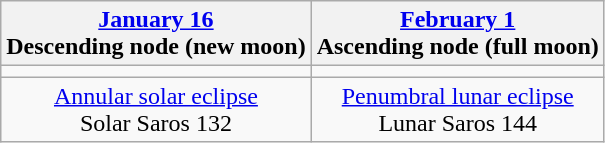<table class="wikitable">
<tr>
<th><a href='#'>January 16</a><br>Descending node (new moon)<br></th>
<th><a href='#'>February 1</a><br>Ascending node (full moon)<br></th>
</tr>
<tr>
<td></td>
<td></td>
</tr>
<tr align=center>
<td><a href='#'>Annular solar eclipse</a><br>Solar Saros 132</td>
<td><a href='#'>Penumbral lunar eclipse</a><br>Lunar Saros 144</td>
</tr>
</table>
